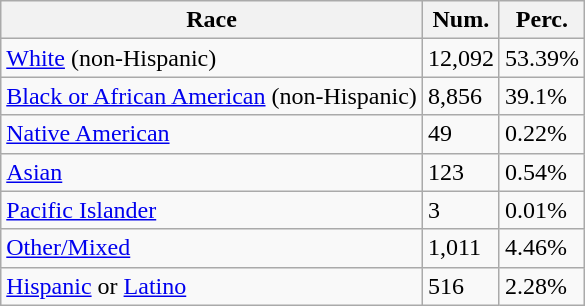<table class="wikitable">
<tr>
<th>Race</th>
<th>Num.</th>
<th>Perc.</th>
</tr>
<tr>
<td><a href='#'>White</a> (non-Hispanic)</td>
<td>12,092</td>
<td>53.39%</td>
</tr>
<tr>
<td><a href='#'>Black or African American</a> (non-Hispanic)</td>
<td>8,856</td>
<td>39.1%</td>
</tr>
<tr>
<td><a href='#'>Native American</a></td>
<td>49</td>
<td>0.22%</td>
</tr>
<tr>
<td><a href='#'>Asian</a></td>
<td>123</td>
<td>0.54%</td>
</tr>
<tr>
<td><a href='#'>Pacific Islander</a></td>
<td>3</td>
<td>0.01%</td>
</tr>
<tr>
<td><a href='#'>Other/Mixed</a></td>
<td>1,011</td>
<td>4.46%</td>
</tr>
<tr>
<td><a href='#'>Hispanic</a> or <a href='#'>Latino</a></td>
<td>516</td>
<td>2.28%</td>
</tr>
</table>
